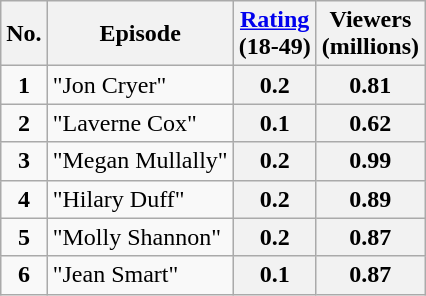<table class="wikitable sortable">
<tr>
<th>No.</th>
<th>Episode</th>
<th><a href='#'>Rating</a><br>(18-49)</th>
<th>Viewers<br>(millions)</th>
</tr>
<tr>
<td style="text-align:center"><strong>1</strong></td>
<td>"Jon Cryer"</td>
<th style="text-align: center;">0.2</th>
<th style="text-align: center;">0.81</th>
</tr>
<tr>
<td style="text-align:center"><strong>2</strong></td>
<td>"Laverne Cox"</td>
<th style="text-align: center;">0.1</th>
<th style="text-align: center;">0.62</th>
</tr>
<tr>
<td style="text-align:center"><strong>3</strong></td>
<td>"Megan Mullally"</td>
<th style="text-align: center;">0.2</th>
<th style="text-align: center;">0.99</th>
</tr>
<tr>
<td style="text-align:center"><strong>4</strong></td>
<td>"Hilary Duff"</td>
<th style="text-align: center;">0.2</th>
<th style="text-align: center;">0.89</th>
</tr>
<tr>
<td style="text-align:center"><strong>5</strong></td>
<td>"Molly Shannon"</td>
<th style="text-align: center;">0.2</th>
<th style="text-align: center;">0.87</th>
</tr>
<tr>
<td style="text-align:center"><strong>6</strong></td>
<td>"Jean Smart"</td>
<th style="text-align: center;">0.1</th>
<th style="text-align: center;">0.87</th>
</tr>
</table>
